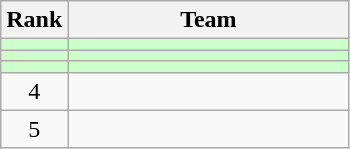<table class=wikitable style="text-align:center;">
<tr>
<th>Rank</th>
<th width=180>Team</th>
</tr>
<tr bgcolor=#CCFFCC>
<td></td>
<td align=left></td>
</tr>
<tr bgcolor=#CCFFCC>
<td></td>
<td align=left></td>
</tr>
<tr bgcolor=#CCFFCC>
<td></td>
<td align=left></td>
</tr>
<tr>
<td>4</td>
<td align=left></td>
</tr>
<tr>
<td>5</td>
<td align=left></td>
</tr>
</table>
